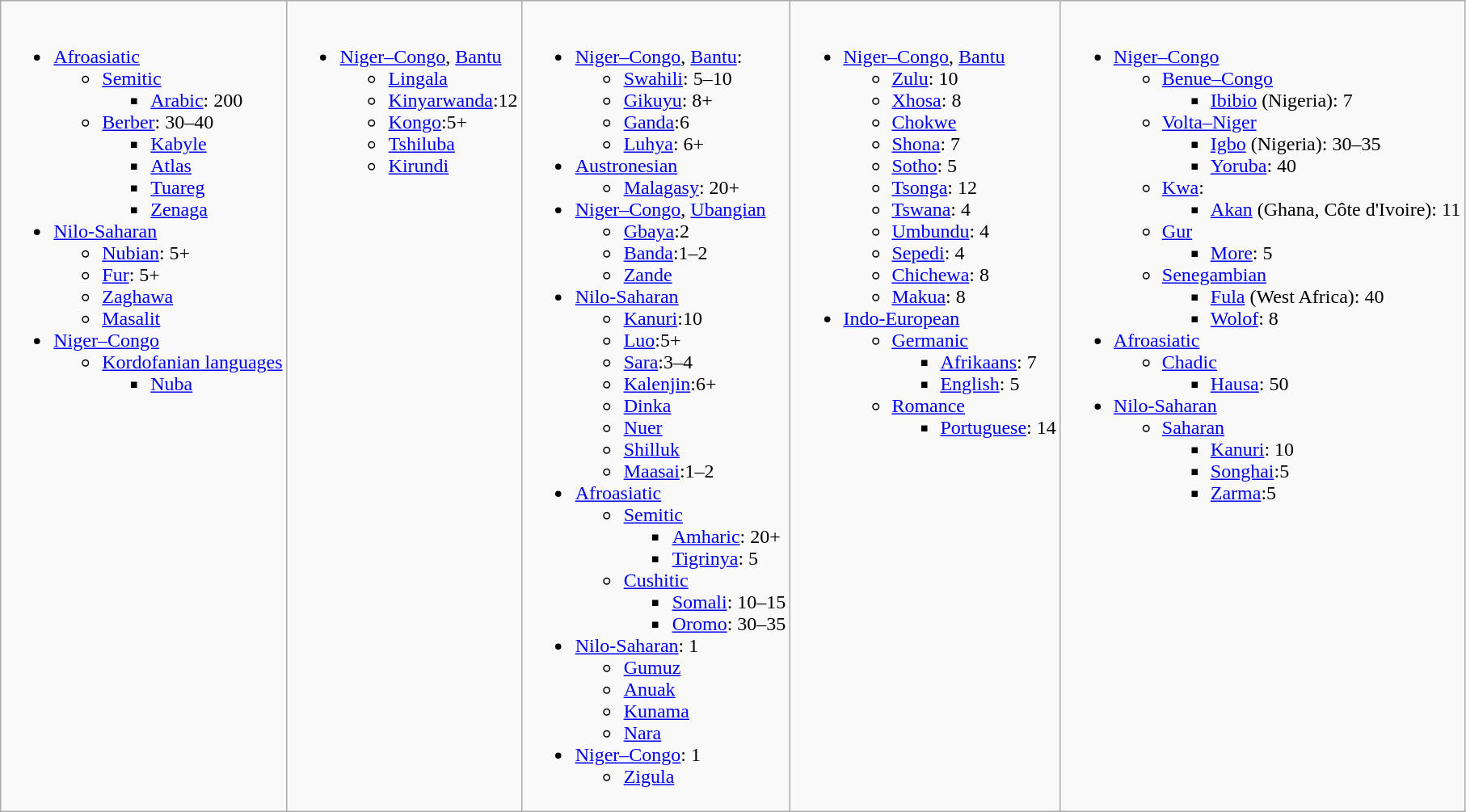<table class="wikitable" style="text-valign:top">
<tr valign="top">
<td><br><ul><li><a href='#'>Afroasiatic</a><ul><li><a href='#'>Semitic</a><ul><li><a href='#'>Arabic</a>: 200</li></ul></li><li><a href='#'>Berber</a>: 30–40<ul><li><a href='#'>Kabyle</a></li><li><a href='#'>Atlas</a></li><li><a href='#'>Tuareg</a></li><li><a href='#'>Zenaga</a></li></ul></li></ul></li><li><a href='#'>Nilo-Saharan</a><ul><li><a href='#'>Nubian</a>: 5+</li><li><a href='#'>Fur</a>: 5+</li><li><a href='#'>Zaghawa</a></li><li><a href='#'>Masalit</a></li></ul></li><li><a href='#'>Niger–Congo</a><ul><li><a href='#'>Kordofanian languages</a><ul><li><a href='#'>Nuba</a></li></ul></li></ul></li></ul></td>
<td><br><ul><li><a href='#'>Niger–Congo</a>, <a href='#'>Bantu</a><ul><li><a href='#'>Lingala</a></li><li><a href='#'>Kinyarwanda</a>:12</li><li><a href='#'>Kongo</a>:5+</li><li><a href='#'>Tshiluba</a></li><li><a href='#'>Kirundi</a></li></ul></li></ul></td>
<td><br><ul><li><a href='#'>Niger–Congo</a>, <a href='#'>Bantu</a>:<ul><li><a href='#'>Swahili</a>: 5–10</li><li><a href='#'>Gikuyu</a>: 8+</li><li><a href='#'>Ganda</a>:6</li><li><a href='#'>Luhya</a>: 6+</li></ul></li><li><a href='#'>Austronesian</a><ul><li><a href='#'>Malagasy</a>: 20+</li></ul></li><li><a href='#'>Niger–Congo</a>, <a href='#'>Ubangian</a><ul><li><a href='#'>Gbaya</a>:2</li><li><a href='#'>Banda</a>:1–2</li><li><a href='#'>Zande</a></li></ul></li><li><a href='#'>Nilo-Saharan</a><ul><li><a href='#'>Kanuri</a>:10</li><li><a href='#'>Luo</a>:5+</li><li><a href='#'>Sara</a>:3–4</li><li><a href='#'>Kalenjin</a>:6+</li><li><a href='#'>Dinka</a></li><li><a href='#'>Nuer</a></li><li><a href='#'>Shilluk</a></li><li><a href='#'>Maasai</a>:1–2</li></ul></li><li><a href='#'>Afroasiatic</a><ul><li><a href='#'>Semitic</a><ul><li><a href='#'>Amharic</a>: 20+</li><li><a href='#'>Tigrinya</a>: 5</li></ul></li><li><a href='#'>Cushitic</a><ul><li><a href='#'>Somali</a>: 10–15</li><li><a href='#'>Oromo</a>: 30–35</li></ul></li></ul></li><li><a href='#'>Nilo-Saharan</a>: 1<ul><li><a href='#'>Gumuz</a></li><li><a href='#'>Anuak</a></li><li><a href='#'>Kunama</a></li><li><a href='#'>Nara</a></li></ul></li><li><a href='#'>Niger–Congo</a>: 1<ul><li><a href='#'>Zigula</a></li></ul></li></ul></td>
<td><br><ul><li><a href='#'>Niger–Congo</a>, <a href='#'>Bantu</a><ul><li><a href='#'>Zulu</a>: 10</li><li><a href='#'>Xhosa</a>: 8</li><li><a href='#'>Chokwe</a></li><li><a href='#'>Shona</a>: 7</li><li><a href='#'>Sotho</a>: 5</li><li><a href='#'>Tsonga</a>: 12</li><li><a href='#'>Tswana</a>: 4</li><li><a href='#'>Umbundu</a>: 4</li><li><a href='#'>Sepedi</a>: 4</li><li><a href='#'>Chichewa</a>: 8</li><li><a href='#'>Makua</a>: 8</li></ul></li><li><a href='#'>Indo-European</a><ul><li><a href='#'>Germanic</a><ul><li><a href='#'>Afrikaans</a>: 7</li><li><a href='#'>English</a>: 5</li></ul></li><li><a href='#'>Romance</a><ul><li><a href='#'>Portuguese</a>: 14</li></ul></li></ul></li></ul></td>
<td><br><ul><li><a href='#'>Niger–Congo</a><ul><li><a href='#'>Benue–Congo</a><ul><li><a href='#'>Ibibio</a> (Nigeria): 7</li></ul></li><li><a href='#'>Volta–Niger</a><ul><li><a href='#'>Igbo</a> (Nigeria): 30–35</li><li><a href='#'>Yoruba</a>: 40</li></ul></li><li><a href='#'>Kwa</a>:<ul><li><a href='#'>Akan</a> (Ghana, Côte d'Ivoire): 11</li></ul></li><li><a href='#'>Gur</a><ul><li><a href='#'>More</a>: 5</li></ul></li><li><a href='#'>Senegambian</a><ul><li><a href='#'>Fula</a> (West Africa): 40</li><li><a href='#'>Wolof</a>: 8</li></ul></li></ul></li><li><a href='#'>Afroasiatic</a><ul><li><a href='#'>Chadic</a><ul><li><a href='#'>Hausa</a>: 50</li></ul></li></ul></li><li><a href='#'>Nilo-Saharan</a><ul><li><a href='#'>Saharan</a><ul><li><a href='#'>Kanuri</a>: 10</li><li><a href='#'>Songhai</a>:5</li><li><a href='#'>Zarma</a>:5</li></ul></li></ul></li></ul></td>
</tr>
</table>
